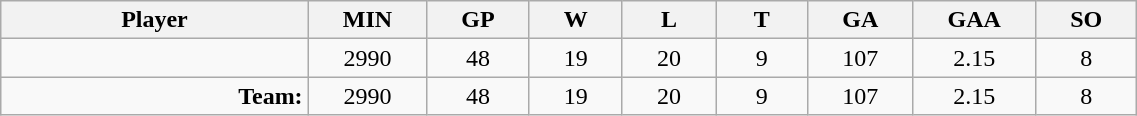<table class="wikitable sortable" width="60%">
<tr>
<th bgcolor="#DDDDFF" width="10%">Player</th>
<th width="3%" bgcolor="#DDDDFF" title="Minutes played">MIN</th>
<th width="3%" bgcolor="#DDDDFF" title="Games played in">GP</th>
<th width="3%" bgcolor="#DDDDFF" title="Wins">W</th>
<th width="3%" bgcolor="#DDDDFF"title="Losses">L</th>
<th width="3%" bgcolor="#DDDDFF" title="Ties">T</th>
<th width="3%" bgcolor="#DDDDFF" title="Goals against">GA</th>
<th width="3%" bgcolor="#DDDDFF" title="Goals against average">GAA</th>
<th width="3%" bgcolor="#DDDDFF"title="Shut-outs">SO</th>
</tr>
<tr align="center">
<td align="right"></td>
<td>2990</td>
<td>48</td>
<td>19</td>
<td>20</td>
<td>9</td>
<td>107</td>
<td>2.15</td>
<td>8</td>
</tr>
<tr align="center">
<td align="right"><strong>Team:</strong></td>
<td>2990</td>
<td>48</td>
<td>19</td>
<td>20</td>
<td>9</td>
<td>107</td>
<td>2.15</td>
<td>8</td>
</tr>
</table>
